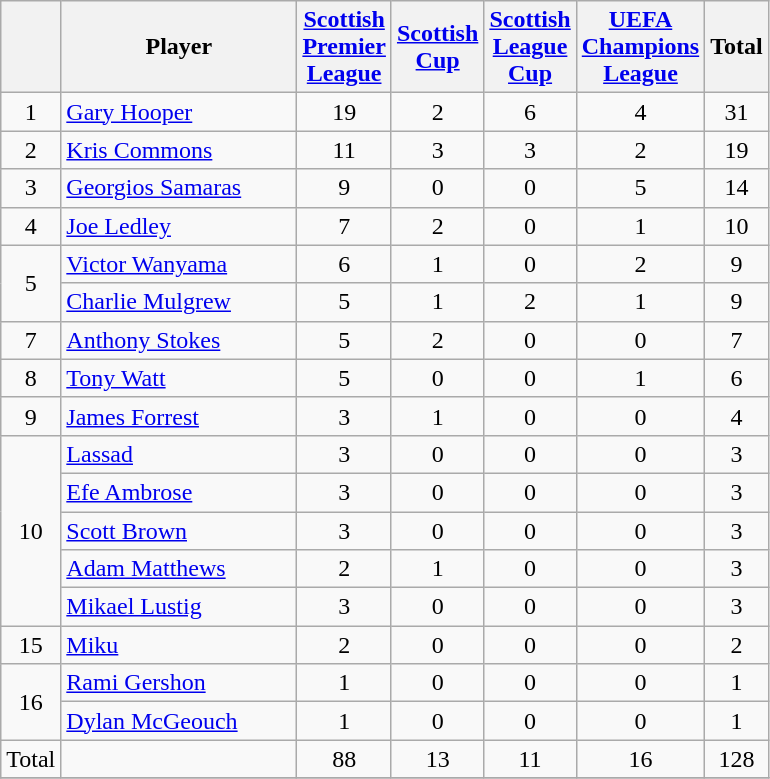<table class="wikitable">
<tr>
<th></th>
<th width="150">Player</th>
<th><a href='#'>Scottish<br>Premier<br>League</a><br></th>
<th><a href='#'>Scottish<br>Cup</a></th>
<th><a href='#'>Scottish<br>League<br>Cup</a></th>
<th><a href='#'>UEFA<br>Champions<br>League</a></th>
<th>Total</th>
</tr>
<tr>
<td align=center rowspan=1>1</td>
<td> <a href='#'>Gary Hooper</a></td>
<td align=center>19</td>
<td align=center>2</td>
<td align=center>6</td>
<td align=center>4</td>
<td align=center>31</td>
</tr>
<tr>
<td align=center rowspan=1>2</td>
<td> <a href='#'>Kris Commons</a></td>
<td align=center>11</td>
<td align=center>3</td>
<td align=center>3</td>
<td align=center>2</td>
<td align=center>19</td>
</tr>
<tr>
<td align=center rowspan=1>3</td>
<td> <a href='#'>Georgios Samaras</a></td>
<td align=center>9</td>
<td align=center>0</td>
<td align=center>0</td>
<td align=center>5</td>
<td align=center>14</td>
</tr>
<tr>
<td align=center rowspan=1>4</td>
<td> <a href='#'>Joe Ledley</a></td>
<td align=center>7</td>
<td align=center>2</td>
<td align=center>0</td>
<td align=center>1</td>
<td align=center>10</td>
</tr>
<tr>
<td align=center rowspan=2>5</td>
<td> <a href='#'>Victor Wanyama</a></td>
<td align=center>6</td>
<td align=center>1</td>
<td align=center>0</td>
<td align=center>2</td>
<td align=center>9</td>
</tr>
<tr>
<td> <a href='#'>Charlie Mulgrew</a></td>
<td align=center>5</td>
<td align=center>1</td>
<td align=center>2</td>
<td align=center>1</td>
<td align=center>9</td>
</tr>
<tr>
<td align=center rowspan=1>7</td>
<td> <a href='#'>Anthony Stokes</a></td>
<td align=center>5</td>
<td align=center>2</td>
<td align=center>0</td>
<td align=center>0</td>
<td align=center>7</td>
</tr>
<tr>
<td align=center rowspan=1>8</td>
<td> <a href='#'>Tony Watt</a></td>
<td align=center>5</td>
<td align=center>0</td>
<td align=center>0</td>
<td align=center>1</td>
<td align=center>6</td>
</tr>
<tr>
<td align=center rowspan=1>9</td>
<td> <a href='#'>James Forrest</a></td>
<td align=center>3</td>
<td align=center>1</td>
<td align=center>0</td>
<td align=center>0</td>
<td align=center>4</td>
</tr>
<tr>
<td align=center rowspan=5>10</td>
<td> <a href='#'>Lassad</a></td>
<td align=center>3</td>
<td align=center>0</td>
<td align=center>0</td>
<td align=center>0</td>
<td align=center>3</td>
</tr>
<tr>
<td> <a href='#'>Efe Ambrose</a></td>
<td align=center>3</td>
<td align=center>0</td>
<td align=center>0</td>
<td align=center>0</td>
<td align=center>3</td>
</tr>
<tr>
<td> <a href='#'>Scott Brown</a></td>
<td align=center>3</td>
<td align=center>0</td>
<td align=center>0</td>
<td align=center>0</td>
<td align=center>3</td>
</tr>
<tr>
<td> <a href='#'>Adam Matthews</a></td>
<td align=center>2</td>
<td align=center>1</td>
<td align=center>0</td>
<td align=center>0</td>
<td align=center>3</td>
</tr>
<tr>
<td> <a href='#'>Mikael Lustig</a></td>
<td align=center>3</td>
<td align=center>0</td>
<td align=center>0</td>
<td align=center>0</td>
<td align=center>3</td>
</tr>
<tr>
<td align=center rowspan=1>15</td>
<td> <a href='#'>Miku</a></td>
<td align=center>2</td>
<td align=center>0</td>
<td align=center>0</td>
<td align=center>0</td>
<td align=center>2</td>
</tr>
<tr>
<td align=center rowspan=2>16</td>
<td> <a href='#'>Rami Gershon</a></td>
<td align=center>1</td>
<td align=center>0</td>
<td align=center>0</td>
<td align=center>0</td>
<td align=center>1</td>
</tr>
<tr>
<td> <a href='#'>Dylan McGeouch</a></td>
<td align=center>1</td>
<td align=center>0</td>
<td align=center>0</td>
<td align=center>0</td>
<td align=center>1</td>
</tr>
<tr>
<td align=center rowspan=1>Total</td>
<td></td>
<td align=center>88</td>
<td align=center>13</td>
<td align=center>11</td>
<td align=center>16</td>
<td align=center>128</td>
</tr>
<tr>
</tr>
</table>
